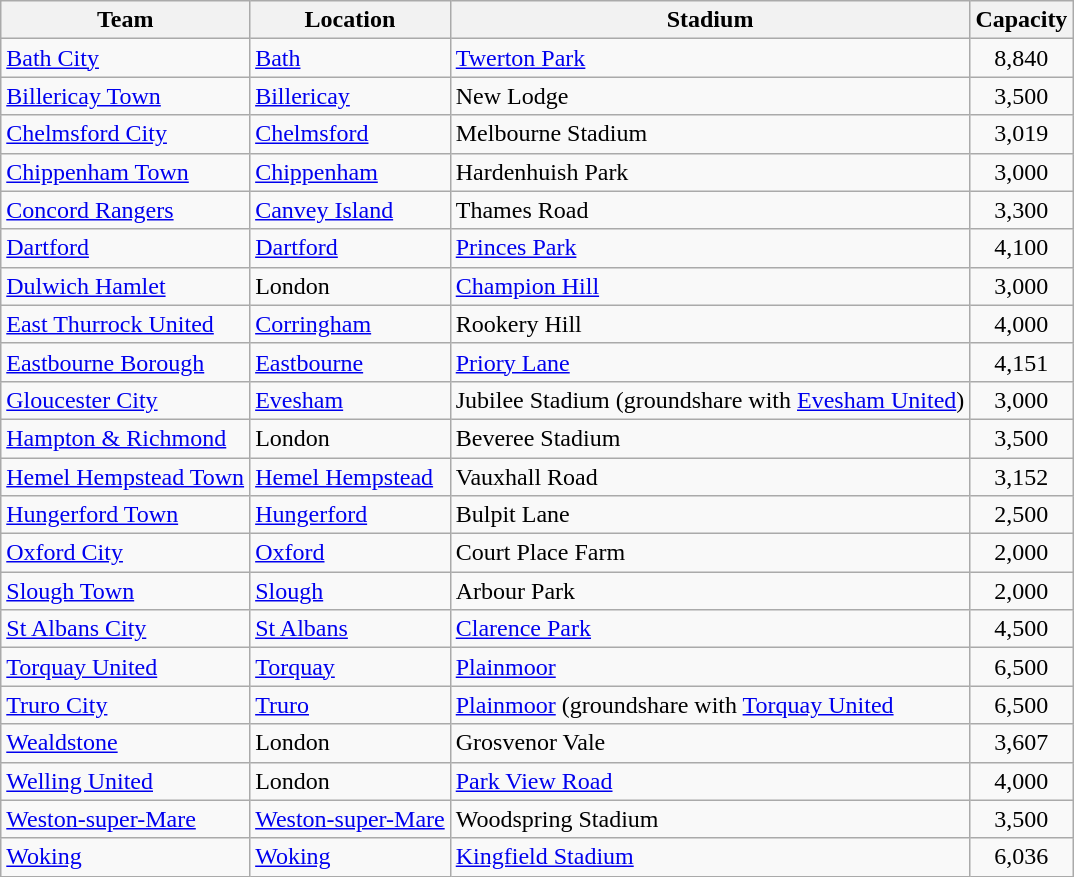<table class="wikitable sortable">
<tr>
<th>Team</th>
<th>Location</th>
<th>Stadium</th>
<th>Capacity</th>
</tr>
<tr>
<td><a href='#'>Bath City</a></td>
<td><a href='#'>Bath</a> </td>
<td><a href='#'>Twerton Park</a></td>
<td align="center">8,840</td>
</tr>
<tr>
<td><a href='#'>Billericay Town</a></td>
<td><a href='#'>Billericay</a></td>
<td>New Lodge</td>
<td align="center">3,500</td>
</tr>
<tr>
<td><a href='#'>Chelmsford City</a></td>
<td><a href='#'>Chelmsford</a></td>
<td>Melbourne Stadium</td>
<td align="center">3,019</td>
</tr>
<tr>
<td><a href='#'>Chippenham Town</a></td>
<td><a href='#'>Chippenham</a></td>
<td>Hardenhuish Park</td>
<td align="center">3,000</td>
</tr>
<tr>
<td><a href='#'>Concord Rangers</a></td>
<td><a href='#'>Canvey Island</a></td>
<td>Thames Road</td>
<td align="center">3,300</td>
</tr>
<tr>
<td><a href='#'>Dartford</a></td>
<td><a href='#'>Dartford</a></td>
<td><a href='#'>Princes Park</a></td>
<td align="center">4,100</td>
</tr>
<tr>
<td><a href='#'>Dulwich Hamlet</a></td>
<td>London</td>
<td><a href='#'>Champion Hill</a> </td>
<td align="center">3,000</td>
</tr>
<tr>
<td><a href='#'>East Thurrock United</a></td>
<td><a href='#'>Corringham</a></td>
<td>Rookery Hill</td>
<td align="center">4,000</td>
</tr>
<tr>
<td><a href='#'>Eastbourne Borough</a></td>
<td><a href='#'>Eastbourne</a></td>
<td><a href='#'>Priory Lane</a></td>
<td align="center">4,151</td>
</tr>
<tr>
<td><a href='#'>Gloucester City</a></td>
<td><a href='#'>Evesham</a></td>
<td>Jubilee Stadium (groundshare with <a href='#'>Evesham United</a>)</td>
<td align="center">3,000</td>
</tr>
<tr>
<td><a href='#'>Hampton & Richmond</a></td>
<td>London </td>
<td>Beveree Stadium</td>
<td align="center">3,500</td>
</tr>
<tr>
<td><a href='#'>Hemel Hempstead Town</a></td>
<td><a href='#'>Hemel Hempstead</a></td>
<td>Vauxhall Road</td>
<td align="center">3,152</td>
</tr>
<tr>
<td><a href='#'>Hungerford Town</a></td>
<td><a href='#'>Hungerford</a></td>
<td>Bulpit Lane</td>
<td align="center">2,500</td>
</tr>
<tr>
<td><a href='#'>Oxford City</a></td>
<td><a href='#'>Oxford</a> </td>
<td>Court Place Farm</td>
<td align="center">2,000</td>
</tr>
<tr>
<td><a href='#'>Slough Town</a></td>
<td><a href='#'>Slough</a></td>
<td>Arbour Park</td>
<td align="center">2,000</td>
</tr>
<tr>
<td><a href='#'>St Albans City</a></td>
<td><a href='#'>St Albans</a></td>
<td><a href='#'>Clarence Park</a></td>
<td align="center">4,500</td>
</tr>
<tr>
<td><a href='#'>Torquay United</a></td>
<td><a href='#'>Torquay</a></td>
<td><a href='#'>Plainmoor</a></td>
<td align="center">6,500</td>
</tr>
<tr>
<td><a href='#'>Truro City</a></td>
<td><a href='#'>Truro</a></td>
<td><a href='#'>Plainmoor</a> (groundshare with <a href='#'>Torquay United</a></td>
<td align="center">6,500</td>
</tr>
<tr>
<td><a href='#'>Wealdstone</a></td>
<td>London </td>
<td>Grosvenor Vale</td>
<td align="center">3,607</td>
</tr>
<tr>
<td><a href='#'>Welling United</a></td>
<td>London </td>
<td><a href='#'>Park View Road</a></td>
<td align="center">4,000</td>
</tr>
<tr>
<td><a href='#'>Weston-super-Mare</a></td>
<td><a href='#'>Weston-super-Mare</a></td>
<td>Woodspring Stadium</td>
<td align="center">3,500</td>
</tr>
<tr>
<td><a href='#'>Woking</a></td>
<td><a href='#'>Woking</a></td>
<td><a href='#'>Kingfield Stadium</a></td>
<td align="center">6,036</td>
</tr>
</table>
